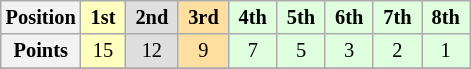<table class="wikitable" style="font-size:85%; text-align:center">
<tr>
<th>Position</th>
<td style="background:#ffffbf;"> <strong>1st</strong> </td>
<td style="background:#dfdfdf;"> <strong>2nd</strong> </td>
<td style="background:#ffdf9f;"> <strong>3rd</strong> </td>
<td style="background:#dfffdf;"> <strong>4th</strong> </td>
<td style="background:#dfffdf;"> <strong>5th</strong> </td>
<td style="background:#dfffdf;"> <strong>6th</strong> </td>
<td style="background:#dfffdf;"> <strong>7th</strong> </td>
<td style="background:#dfffdf;"> <strong>8th</strong> </td>
</tr>
<tr>
<th>Points</th>
<td style="background:#ffffbf;">15</td>
<td style="background:#dfdfdf;">12</td>
<td style="background:#ffdf9f;">9</td>
<td style="background:#dfffdf;">7</td>
<td style="background:#dfffdf;">5</td>
<td style="background:#dfffdf;">3</td>
<td style="background:#dfffdf;">2</td>
<td style="background:#dfffdf;">1</td>
</tr>
<tr>
</tr>
</table>
